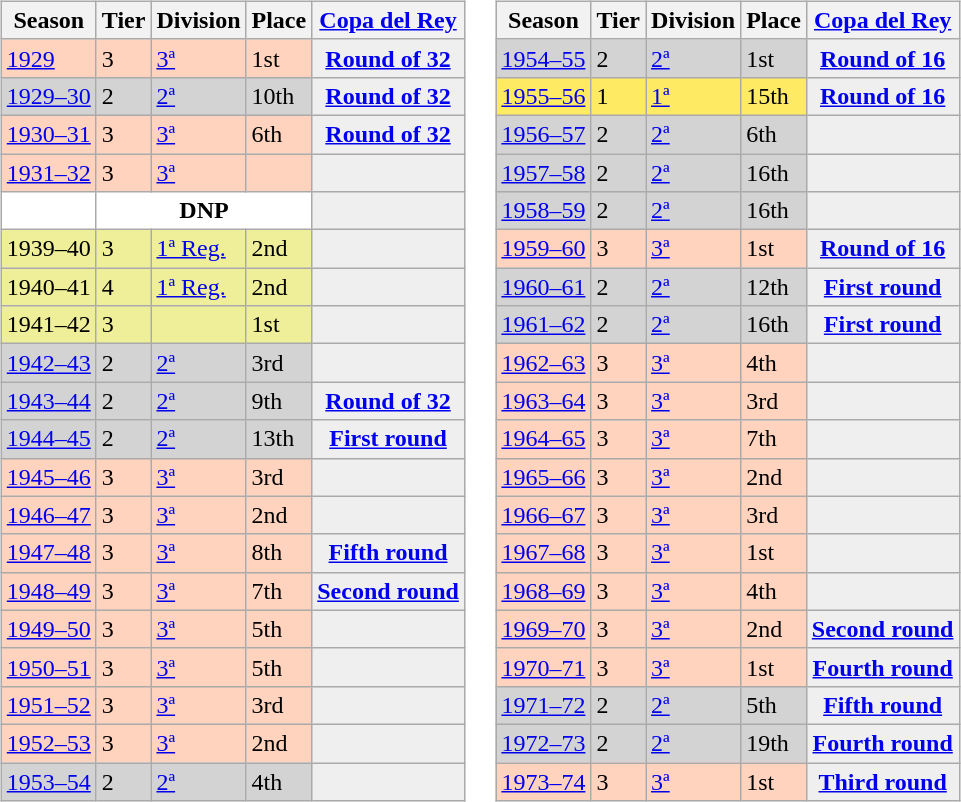<table>
<tr>
<td valign="top" width=0%><br><table class="wikitable">
<tr style="background:#f0f6fa;">
<th>Season</th>
<th>Tier</th>
<th>Division</th>
<th>Place</th>
<th><a href='#'>Copa del Rey</a></th>
</tr>
<tr>
<td style="background:#FFD3BD;"><a href='#'>1929</a></td>
<td style="background:#FFD3BD;">3</td>
<td style="background:#FFD3BD;"><a href='#'>3ª</a></td>
<td style="background:#FFD3BD;">1st</td>
<th style="background:#efefef;"><a href='#'>Round of 32</a></th>
</tr>
<tr>
<td style="background:#D3D3D3;"><a href='#'>1929–30</a></td>
<td style="background:#D3D3D3;">2</td>
<td style="background:#D3D3D3;"><a href='#'>2ª</a></td>
<td style="background:#D3D3D3;">10th</td>
<th style="background:#efefef;"><a href='#'>Round of 32</a></th>
</tr>
<tr>
<td style="background:#FFD3BD;"><a href='#'>1930–31</a></td>
<td style="background:#FFD3BD;">3</td>
<td style="background:#FFD3BD;"><a href='#'>3ª</a></td>
<td style="background:#FFD3BD;">6th</td>
<th style="background:#efefef;"><a href='#'>Round of 32</a></th>
</tr>
<tr>
<td style="background:#FFD3BD;"><a href='#'>1931–32</a></td>
<td style="background:#FFD3BD;">3</td>
<td style="background:#FFD3BD;"><a href='#'>3ª</a></td>
<td style="background:#FFD3BD;"></td>
<th style="background:#efefef;"></th>
</tr>
<tr>
<td style="background:#FFFFFF;"></td>
<th style="background:#FFFFFF;" colspan="3">DNP</th>
<th style="background:#efefef;"></th>
</tr>
<tr>
<td style="background:#EFEF99;">1939–40</td>
<td style="background:#EFEF99;">3</td>
<td style="background:#EFEF99;"><a href='#'>1ª Reg.</a></td>
<td style="background:#EFEF99;">2nd</td>
<th style="background:#efefef;"></th>
</tr>
<tr>
<td style="background:#EFEF99;">1940–41</td>
<td style="background:#EFEF99;">4</td>
<td style="background:#EFEF99;"><a href='#'>1ª Reg.</a></td>
<td style="background:#EFEF99;">2nd</td>
<th style="background:#efefef;"></th>
</tr>
<tr>
<td style="background:#EFEF99;">1941–42</td>
<td style="background:#EFEF99;">3</td>
<td style="background:#EFEF99;"></td>
<td style="background:#EFEF99;">1st</td>
<th style="background:#efefef;"></th>
</tr>
<tr>
<td style="background:#D3D3D3;"><a href='#'>1942–43</a></td>
<td style="background:#D3D3D3;">2</td>
<td style="background:#D3D3D3;"><a href='#'>2ª</a></td>
<td style="background:#D3D3D3;">3rd</td>
<th style="background:#efefef;"></th>
</tr>
<tr>
<td style="background:#D3D3D3;"><a href='#'>1943–44</a></td>
<td style="background:#D3D3D3;">2</td>
<td style="background:#D3D3D3;"><a href='#'>2ª</a></td>
<td style="background:#D3D3D3;">9th</td>
<th style="background:#efefef;"><a href='#'>Round of 32</a></th>
</tr>
<tr>
<td style="background:#D3D3D3;"><a href='#'>1944–45</a></td>
<td style="background:#D3D3D3;">2</td>
<td style="background:#D3D3D3;"><a href='#'>2ª</a></td>
<td style="background:#D3D3D3;">13th</td>
<th style="background:#efefef;"><a href='#'>First round</a></th>
</tr>
<tr>
<td style="background:#FFD3BD;"><a href='#'>1945–46</a></td>
<td style="background:#FFD3BD;">3</td>
<td style="background:#FFD3BD;"><a href='#'>3ª</a></td>
<td style="background:#FFD3BD;">3rd</td>
<th style="background:#efefef;"></th>
</tr>
<tr>
<td style="background:#FFD3BD;"><a href='#'>1946–47</a></td>
<td style="background:#FFD3BD;">3</td>
<td style="background:#FFD3BD;"><a href='#'>3ª</a></td>
<td style="background:#FFD3BD;">2nd</td>
<th style="background:#efefef;"></th>
</tr>
<tr>
<td style="background:#FFD3BD;"><a href='#'>1947–48</a></td>
<td style="background:#FFD3BD;">3</td>
<td style="background:#FFD3BD;"><a href='#'>3ª</a></td>
<td style="background:#FFD3BD;">8th</td>
<th style="background:#efefef;"><a href='#'>Fifth round</a></th>
</tr>
<tr>
<td style="background:#FFD3BD;"><a href='#'>1948–49</a></td>
<td style="background:#FFD3BD;">3</td>
<td style="background:#FFD3BD;"><a href='#'>3ª</a></td>
<td style="background:#FFD3BD;">7th</td>
<th style="background:#efefef;"><a href='#'>Second round</a></th>
</tr>
<tr>
<td style="background:#FFD3BD;"><a href='#'>1949–50</a></td>
<td style="background:#FFD3BD;">3</td>
<td style="background:#FFD3BD;"><a href='#'>3ª</a></td>
<td style="background:#FFD3BD;">5th</td>
<th style="background:#efefef;"></th>
</tr>
<tr>
<td style="background:#FFD3BD;"><a href='#'>1950–51</a></td>
<td style="background:#FFD3BD;">3</td>
<td style="background:#FFD3BD;"><a href='#'>3ª</a></td>
<td style="background:#FFD3BD;">5th</td>
<th style="background:#efefef;"></th>
</tr>
<tr>
<td style="background:#FFD3BD;"><a href='#'>1951–52</a></td>
<td style="background:#FFD3BD;">3</td>
<td style="background:#FFD3BD;"><a href='#'>3ª</a></td>
<td style="background:#FFD3BD;">3rd</td>
<th style="background:#efefef;"></th>
</tr>
<tr>
<td style="background:#FFD3BD;"><a href='#'>1952–53</a></td>
<td style="background:#FFD3BD;">3</td>
<td style="background:#FFD3BD;"><a href='#'>3ª</a></td>
<td style="background:#FFD3BD;">2nd</td>
<th style="background:#efefef;"></th>
</tr>
<tr>
<td style="background:#D3D3D3;"><a href='#'>1953–54</a></td>
<td style="background:#D3D3D3;">2</td>
<td style="background:#D3D3D3;"><a href='#'>2ª</a></td>
<td style="background:#D3D3D3;">4th</td>
<th style="background:#efefef;"></th>
</tr>
</table>
</td>
<td valign="top" width=0%><br><table class="wikitable">
<tr style="background:#f0f6fa;">
<th>Season</th>
<th>Tier</th>
<th>Division</th>
<th>Place</th>
<th><a href='#'>Copa del Rey</a></th>
</tr>
<tr>
<td style="background:#D3D3D3;"><a href='#'>1954–55</a></td>
<td style="background:#D3D3D3;">2</td>
<td style="background:#D3D3D3;"><a href='#'>2ª</a></td>
<td style="background:#D3D3D3;">1st</td>
<th style="background:#efefef;"><a href='#'>Round of 16</a></th>
</tr>
<tr>
<td style="background:#FFEA64;"><a href='#'>1955–56</a></td>
<td style="background:#FFEA64;">1</td>
<td style="background:#FFEA64;"><a href='#'>1ª</a></td>
<td style="background:#FFEA64;">15th</td>
<th style="background:#efefef;"><a href='#'>Round of 16</a></th>
</tr>
<tr>
<td style="background:#D3D3D3;"><a href='#'>1956–57</a></td>
<td style="background:#D3D3D3;">2</td>
<td style="background:#D3D3D3;"><a href='#'>2ª</a></td>
<td style="background:#D3D3D3;">6th</td>
<th style="background:#efefef;"></th>
</tr>
<tr>
<td style="background:#D3D3D3;"><a href='#'>1957–58</a></td>
<td style="background:#D3D3D3;">2</td>
<td style="background:#D3D3D3;"><a href='#'>2ª</a></td>
<td style="background:#D3D3D3;">16th</td>
<th style="background:#efefef;"></th>
</tr>
<tr>
<td style="background:#D3D3D3;"><a href='#'>1958–59</a></td>
<td style="background:#D3D3D3;">2</td>
<td style="background:#D3D3D3;"><a href='#'>2ª</a></td>
<td style="background:#D3D3D3;">16th</td>
<th style="background:#efefef;"></th>
</tr>
<tr>
<td style="background:#FFD3BD;"><a href='#'>1959–60</a></td>
<td style="background:#FFD3BD;">3</td>
<td style="background:#FFD3BD;"><a href='#'>3ª</a></td>
<td style="background:#FFD3BD;">1st</td>
<th style="background:#efefef;"><a href='#'>Round of 16</a></th>
</tr>
<tr>
<td style="background:#D3D3D3;"><a href='#'>1960–61</a></td>
<td style="background:#D3D3D3;">2</td>
<td style="background:#D3D3D3;"><a href='#'>2ª</a></td>
<td style="background:#D3D3D3;">12th</td>
<th style="background:#efefef;"><a href='#'>First round</a></th>
</tr>
<tr>
<td style="background:#D3D3D3;"><a href='#'>1961–62</a></td>
<td style="background:#D3D3D3;">2</td>
<td style="background:#D3D3D3;"><a href='#'>2ª</a></td>
<td style="background:#D3D3D3;">16th</td>
<th style="background:#efefef;"><a href='#'>First round</a></th>
</tr>
<tr>
<td style="background:#FFD3BD;"><a href='#'>1962–63</a></td>
<td style="background:#FFD3BD;">3</td>
<td style="background:#FFD3BD;"><a href='#'>3ª</a></td>
<td style="background:#FFD3BD;">4th</td>
<th style="background:#efefef;"></th>
</tr>
<tr>
<td style="background:#FFD3BD;"><a href='#'>1963–64</a></td>
<td style="background:#FFD3BD;">3</td>
<td style="background:#FFD3BD;"><a href='#'>3ª</a></td>
<td style="background:#FFD3BD;">3rd</td>
<th style="background:#efefef;"></th>
</tr>
<tr>
<td style="background:#FFD3BD;"><a href='#'>1964–65</a></td>
<td style="background:#FFD3BD;">3</td>
<td style="background:#FFD3BD;"><a href='#'>3ª</a></td>
<td style="background:#FFD3BD;">7th</td>
<th style="background:#efefef;"></th>
</tr>
<tr>
<td style="background:#FFD3BD;"><a href='#'>1965–66</a></td>
<td style="background:#FFD3BD;">3</td>
<td style="background:#FFD3BD;"><a href='#'>3ª</a></td>
<td style="background:#FFD3BD;">2nd</td>
<th style="background:#efefef;"></th>
</tr>
<tr>
<td style="background:#FFD3BD;"><a href='#'>1966–67</a></td>
<td style="background:#FFD3BD;">3</td>
<td style="background:#FFD3BD;"><a href='#'>3ª</a></td>
<td style="background:#FFD3BD;">3rd</td>
<th style="background:#efefef;"></th>
</tr>
<tr>
<td style="background:#FFD3BD;"><a href='#'>1967–68</a></td>
<td style="background:#FFD3BD;">3</td>
<td style="background:#FFD3BD;"><a href='#'>3ª</a></td>
<td style="background:#FFD3BD;">1st</td>
<th style="background:#efefef;"></th>
</tr>
<tr>
<td style="background:#FFD3BD;"><a href='#'>1968–69</a></td>
<td style="background:#FFD3BD;">3</td>
<td style="background:#FFD3BD;"><a href='#'>3ª</a></td>
<td style="background:#FFD3BD;">4th</td>
<th style="background:#efefef;"></th>
</tr>
<tr>
<td style="background:#FFD3BD;"><a href='#'>1969–70</a></td>
<td style="background:#FFD3BD;">3</td>
<td style="background:#FFD3BD;"><a href='#'>3ª</a></td>
<td style="background:#FFD3BD;">2nd</td>
<th style="background:#efefef;"><a href='#'>Second round</a></th>
</tr>
<tr>
<td style="background:#FFD3BD;"><a href='#'>1970–71</a></td>
<td style="background:#FFD3BD;">3</td>
<td style="background:#FFD3BD;"><a href='#'>3ª</a></td>
<td style="background:#FFD3BD;">1st</td>
<th style="background:#efefef;"><a href='#'>Fourth round</a></th>
</tr>
<tr>
<td style="background:#D3D3D3;"><a href='#'>1971–72</a></td>
<td style="background:#D3D3D3;">2</td>
<td style="background:#D3D3D3;"><a href='#'>2ª</a></td>
<td style="background:#D3D3D3;">5th</td>
<th style="background:#efefef;"><a href='#'>Fifth round</a></th>
</tr>
<tr>
<td style="background:#D3D3D3;"><a href='#'>1972–73</a></td>
<td style="background:#D3D3D3;">2</td>
<td style="background:#D3D3D3;"><a href='#'>2ª</a></td>
<td style="background:#D3D3D3;">19th</td>
<th style="background:#efefef;"><a href='#'>Fourth round</a></th>
</tr>
<tr>
<td style="background:#FFD3BD;"><a href='#'>1973–74</a></td>
<td style="background:#FFD3BD;">3</td>
<td style="background:#FFD3BD;"><a href='#'>3ª</a></td>
<td style="background:#FFD3BD;">1st</td>
<th style="background:#efefef;"><a href='#'>Third round</a></th>
</tr>
</table>
</td>
</tr>
</table>
